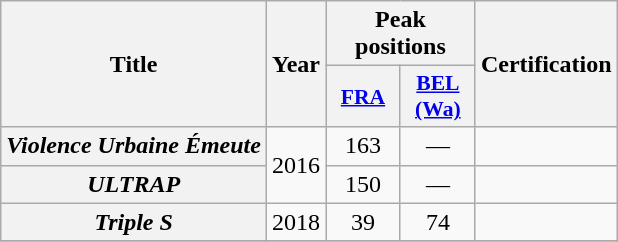<table class="wikitable plainrowheaders" style="text-align:center">
<tr>
<th scope="col" rowspan="2">Title</th>
<th scope="col" rowspan="2">Year</th>
<th scope="col" colspan="2">Peak positions</th>
<th rowspan="2">Certification</th>
</tr>
<tr>
<th scope="col" style="width:3em;font-size:90%;"><a href='#'>FRA</a><br></th>
<th scope="col" style="width:3em;font-size:90%;"><a href='#'>BEL <br>(Wa)</a><br></th>
</tr>
<tr>
<th scope="row"><em>Violence Urbaine Émeute</em></th>
<td rowspan="2">2016</td>
<td>163</td>
<td>—</td>
<td></td>
</tr>
<tr>
<th scope="row"><em>ULTRAP</em></th>
<td>150</td>
<td>—</td>
<td></td>
</tr>
<tr>
<th scope="row"><em>Triple S</em></th>
<td>2018</td>
<td>39</td>
<td>74</td>
<td></td>
</tr>
<tr>
</tr>
</table>
